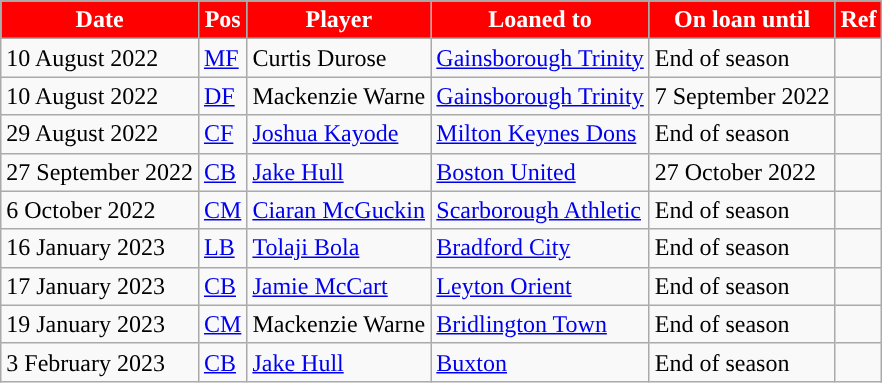<table class="wikitable plainrowheaders sortable">
<tr>
<th style="background:#FF0000; color:#ffffff; ">Date</th>
<th style="background:#FF0000; color:#ffffff; ">Pos</th>
<th style="background:#FF0000; color:#ffffff; ">Player</th>
<th style="background:#FF0000; color:#ffffff; ">Loaned to</th>
<th style="background:#FF0000; color:#ffffff; ">On loan until</th>
<th style="background:#FF0000; color:#ffffff; ">Ref</th>
</tr>
<tr>
<td>10 August 2022</td>
<td><a href='#'>MF</a></td>
<td> Curtis Durose</td>
<td> <a href='#'>Gainsborough Trinity</a></td>
<td>End of season</td>
<td></td>
</tr>
<tr>
<td>10 August 2022</td>
<td><a href='#'>DF</a></td>
<td> Mackenzie Warne</td>
<td> <a href='#'>Gainsborough Trinity</a></td>
<td>7 September 2022</td>
<td></td>
</tr>
<tr>
<td>29 August 2022</td>
<td><a href='#'>CF</a></td>
<td> <a href='#'>Joshua Kayode</a></td>
<td> <a href='#'>Milton Keynes Dons</a></td>
<td>End of season</td>
<td></td>
</tr>
<tr>
<td>27 September 2022</td>
<td><a href='#'>CB</a></td>
<td> <a href='#'>Jake Hull</a></td>
<td> <a href='#'>Boston United</a></td>
<td>27 October 2022</td>
<td></td>
</tr>
<tr>
<td>6 October 2022</td>
<td><a href='#'>CM</a></td>
<td> <a href='#'>Ciaran McGuckin</a></td>
<td> <a href='#'>Scarborough Athletic</a></td>
<td>End of season</td>
<td></td>
</tr>
<tr>
<td>16 January 2023</td>
<td><a href='#'>LB</a></td>
<td> <a href='#'>Tolaji Bola</a></td>
<td> <a href='#'>Bradford City</a></td>
<td>End of season</td>
<td></td>
</tr>
<tr>
<td>17 January 2023</td>
<td><a href='#'>CB</a></td>
<td> <a href='#'>Jamie McCart</a></td>
<td> <a href='#'>Leyton Orient</a></td>
<td>End of season</td>
<td></td>
</tr>
<tr>
<td>19 January 2023</td>
<td><a href='#'>CM</a></td>
<td> Mackenzie Warne</td>
<td> <a href='#'>Bridlington Town</a></td>
<td>End of season</td>
<td></td>
</tr>
<tr>
<td>3 February 2023</td>
<td><a href='#'>CB</a></td>
<td> <a href='#'>Jake Hull</a></td>
<td> <a href='#'>Buxton</a></td>
<td>End of season</td>
<td></td>
</tr>
</table>
